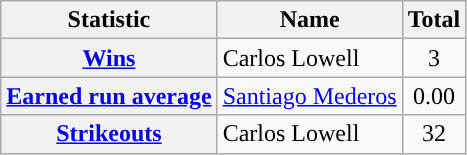<table class="wikitable plainrowheaders">
<tr>
<th scope="col">Statistic</th>
<th scope="col">Name</th>
<th scope="col">Total</th>
</tr>
<tr>
<th scope="row"><a href='#'>Wins</a></th>
<td> Carlos Lowell</td>
<td align=center>3</td>
</tr>
<tr>
<th scope="row"><a href='#'>Earned run average</a></th>
<td> <a href='#'>Santiago Mederos</a></td>
<td align=center>0.00</td>
</tr>
<tr>
<th scope="row"><a href='#'>Strikeouts</a></th>
<td> Carlos Lowell</td>
<td align=center>32</td>
</tr>
</table>
